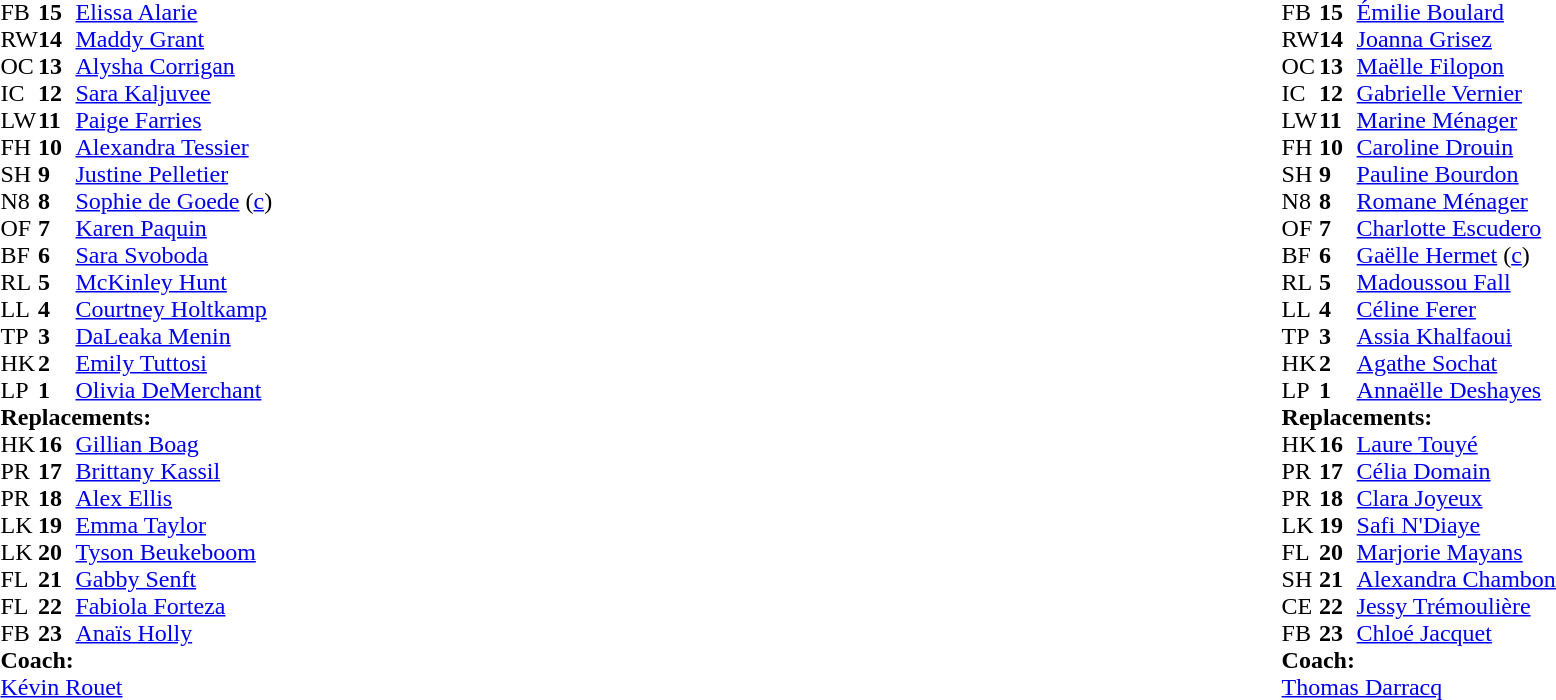<table style="width:100%">
<tr>
<td style="vertical-align:top; width:50%"><br><table cellspacing="0" cellpadding="0">
<tr>
<th width="25"></th>
<th width="25"></th>
</tr>
<tr>
<td>FB</td>
<td><strong>15</strong></td>
<td><a href='#'>Elissa Alarie</a></td>
</tr>
<tr>
<td>RW</td>
<td><strong>14</strong></td>
<td><a href='#'>Maddy Grant</a></td>
</tr>
<tr>
<td>OC</td>
<td><strong>13</strong></td>
<td><a href='#'>Alysha Corrigan</a></td>
</tr>
<tr>
<td>IC</td>
<td><strong>12</strong></td>
<td><a href='#'>Sara Kaljuvee</a></td>
</tr>
<tr>
<td>LW</td>
<td><strong>11</strong></td>
<td><a href='#'>Paige Farries</a></td>
</tr>
<tr>
<td>FH</td>
<td><strong>10</strong></td>
<td><a href='#'>Alexandra Tessier</a></td>
</tr>
<tr>
<td>SH</td>
<td><strong>9</strong></td>
<td><a href='#'>Justine Pelletier</a></td>
</tr>
<tr>
<td>N8</td>
<td><strong>8</strong></td>
<td><a href='#'>Sophie de Goede</a> (<a href='#'>c</a>)</td>
</tr>
<tr>
<td>OF</td>
<td><strong>7</strong></td>
<td><a href='#'>Karen Paquin</a></td>
</tr>
<tr>
<td>BF</td>
<td><strong>6</strong></td>
<td><a href='#'>Sara Svoboda</a></td>
</tr>
<tr>
<td>RL</td>
<td><strong>5</strong></td>
<td><a href='#'>McKinley Hunt</a></td>
</tr>
<tr>
<td>LL</td>
<td><strong>4</strong></td>
<td><a href='#'>Courtney Holtkamp</a></td>
</tr>
<tr>
<td>TP</td>
<td><strong>3</strong></td>
<td><a href='#'>DaLeaka Menin</a></td>
</tr>
<tr>
<td>HK</td>
<td><strong>2</strong></td>
<td><a href='#'>Emily Tuttosi</a></td>
</tr>
<tr>
<td>LP</td>
<td><strong>1</strong></td>
<td><a href='#'>Olivia DeMerchant</a></td>
</tr>
<tr>
<td colspan=3><strong>Replacements:</strong></td>
</tr>
<tr>
<td>HK</td>
<td><strong>16</strong></td>
<td><a href='#'>Gillian Boag</a></td>
</tr>
<tr>
<td>PR</td>
<td><strong>17</strong></td>
<td><a href='#'>Brittany Kassil</a></td>
</tr>
<tr>
<td>PR</td>
<td><strong>18</strong></td>
<td><a href='#'>Alex Ellis</a></td>
</tr>
<tr>
<td>LK</td>
<td><strong>19</strong></td>
<td><a href='#'>Emma Taylor</a></td>
</tr>
<tr>
<td>LK</td>
<td><strong>20</strong></td>
<td><a href='#'>Tyson Beukeboom</a></td>
</tr>
<tr>
<td>FL</td>
<td><strong>21</strong></td>
<td><a href='#'>Gabby Senft</a></td>
</tr>
<tr>
<td>FL</td>
<td><strong>22</strong></td>
<td><a href='#'>Fabiola Forteza</a></td>
</tr>
<tr>
<td>FB</td>
<td><strong>23</strong></td>
<td><a href='#'>Anaïs Holly</a></td>
</tr>
<tr>
<td colspan=3><strong>Coach:</strong></td>
</tr>
<tr>
<td colspan="4"> <a href='#'>Kévin Rouet</a></td>
</tr>
</table>
</td>
<td style="vertical-align:top"></td>
<td style="vertical-align:top; width:50%"><br><table cellspacing="0" cellpadding="0" style="margin:auto">
<tr>
<th width="25"></th>
<th width="25"></th>
</tr>
<tr>
<td>FB</td>
<td><strong>15</strong></td>
<td><a href='#'>Émilie Boulard</a></td>
</tr>
<tr>
<td>RW</td>
<td><strong>14</strong></td>
<td><a href='#'>Joanna Grisez</a></td>
</tr>
<tr>
<td>OC</td>
<td><strong>13</strong></td>
<td><a href='#'>Maëlle Filopon</a></td>
</tr>
<tr>
<td>IC</td>
<td><strong>12</strong></td>
<td><a href='#'>Gabrielle Vernier</a></td>
</tr>
<tr>
<td>LW</td>
<td><strong>11</strong></td>
<td><a href='#'>Marine Ménager</a></td>
</tr>
<tr>
<td>FH</td>
<td><strong>10</strong></td>
<td><a href='#'>Caroline Drouin</a></td>
</tr>
<tr>
<td>SH</td>
<td><strong>9</strong></td>
<td><a href='#'>Pauline Bourdon</a></td>
</tr>
<tr>
<td>N8</td>
<td><strong>8</strong></td>
<td><a href='#'>Romane Ménager</a></td>
</tr>
<tr>
<td>OF</td>
<td><strong>7</strong></td>
<td><a href='#'>Charlotte Escudero</a></td>
</tr>
<tr>
<td>BF</td>
<td><strong>6</strong></td>
<td><a href='#'>Gaëlle Hermet</a> (<a href='#'>c</a>)</td>
</tr>
<tr>
<td>RL</td>
<td><strong>5</strong></td>
<td><a href='#'>Madoussou Fall</a></td>
</tr>
<tr>
<td>LL</td>
<td><strong>4</strong></td>
<td><a href='#'>Céline Ferer</a></td>
</tr>
<tr>
<td>TP</td>
<td><strong>3</strong></td>
<td><a href='#'>Assia Khalfaoui</a></td>
</tr>
<tr>
<td>HK</td>
<td><strong>2</strong></td>
<td><a href='#'>Agathe Sochat</a></td>
</tr>
<tr>
<td>LP</td>
<td><strong>1</strong></td>
<td><a href='#'>Annaëlle Deshayes</a></td>
</tr>
<tr>
<td colspan=3><strong>Replacements:</strong></td>
</tr>
<tr>
<td>HK</td>
<td><strong>16</strong></td>
<td><a href='#'>Laure Touyé</a></td>
</tr>
<tr>
<td>PR</td>
<td><strong>17</strong></td>
<td><a href='#'>Célia Domain</a></td>
</tr>
<tr>
<td>PR</td>
<td><strong>18</strong></td>
<td><a href='#'>Clara Joyeux</a></td>
</tr>
<tr>
<td>LK</td>
<td><strong>19</strong></td>
<td><a href='#'>Safi N'Diaye</a></td>
</tr>
<tr>
<td>FL</td>
<td><strong>20</strong></td>
<td><a href='#'>Marjorie Mayans</a></td>
</tr>
<tr>
<td>SH</td>
<td><strong>21</strong></td>
<td><a href='#'>Alexandra Chambon</a></td>
</tr>
<tr>
<td>CE</td>
<td><strong>22</strong></td>
<td><a href='#'>Jessy Trémoulière</a></td>
</tr>
<tr>
<td>FB</td>
<td><strong>23</strong></td>
<td><a href='#'>Chloé Jacquet</a></td>
</tr>
<tr>
<td colspan=3><strong>Coach:</strong></td>
</tr>
<tr>
<td colspan="4"> <a href='#'>Thomas Darracq</a></td>
</tr>
</table>
</td>
</tr>
</table>
